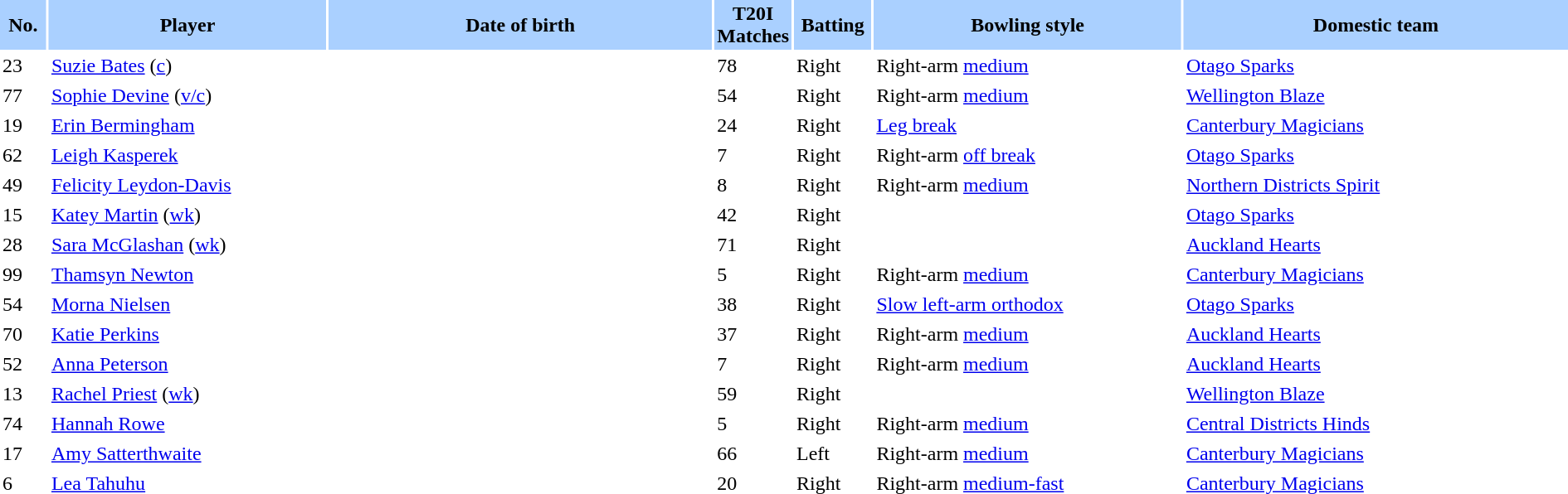<table class="sortable" style="width:100%;" border="0" cellspacing="2" cellpadding="2">
<tr style="background:#aad0ff;">
<th width=3%>No.</th>
<th width=18%>Player</th>
<th width=25%>Date of birth</th>
<th width=3%>T20I Matches</th>
<th width=5%>Batting</th>
<th width=20%>Bowling style</th>
<th width=25%>Domestic team</th>
</tr>
<tr>
<td>23</td>
<td><a href='#'>Suzie Bates</a> (<a href='#'>c</a>)</td>
<td></td>
<td>78</td>
<td>Right</td>
<td>Right-arm <a href='#'>medium</a></td>
<td> <a href='#'>Otago Sparks</a></td>
</tr>
<tr>
<td>77</td>
<td><a href='#'>Sophie Devine</a> (<a href='#'>v/c</a>)</td>
<td></td>
<td>54</td>
<td>Right</td>
<td>Right-arm <a href='#'>medium</a></td>
<td> <a href='#'>Wellington Blaze</a></td>
</tr>
<tr>
<td>19</td>
<td><a href='#'>Erin Bermingham</a></td>
<td></td>
<td>24</td>
<td>Right</td>
<td><a href='#'>Leg break</a></td>
<td> <a href='#'>Canterbury Magicians</a></td>
</tr>
<tr>
<td>62</td>
<td><a href='#'>Leigh Kasperek</a></td>
<td></td>
<td>7</td>
<td>Right</td>
<td>Right-arm <a href='#'>off break</a></td>
<td> <a href='#'>Otago Sparks</a></td>
</tr>
<tr>
<td>49</td>
<td><a href='#'>Felicity Leydon-Davis</a></td>
<td></td>
<td>8</td>
<td>Right</td>
<td>Right-arm <a href='#'>medium</a></td>
<td> <a href='#'>Northern Districts Spirit</a></td>
</tr>
<tr>
<td>15</td>
<td><a href='#'>Katey Martin</a> (<a href='#'>wk</a>)</td>
<td></td>
<td>42</td>
<td>Right</td>
<td></td>
<td> <a href='#'>Otago Sparks</a></td>
</tr>
<tr>
<td>28</td>
<td><a href='#'>Sara McGlashan</a> (<a href='#'>wk</a>)</td>
<td></td>
<td>71</td>
<td>Right</td>
<td></td>
<td> <a href='#'>Auckland Hearts</a></td>
</tr>
<tr>
<td>99</td>
<td><a href='#'>Thamsyn Newton</a></td>
<td></td>
<td>5</td>
<td>Right</td>
<td>Right-arm <a href='#'>medium</a></td>
<td> <a href='#'>Canterbury Magicians</a></td>
</tr>
<tr>
<td>54</td>
<td><a href='#'>Morna Nielsen</a></td>
<td></td>
<td>38</td>
<td>Right</td>
<td><a href='#'>Slow left-arm orthodox</a></td>
<td> <a href='#'>Otago Sparks</a></td>
</tr>
<tr>
<td>70</td>
<td><a href='#'>Katie Perkins</a></td>
<td></td>
<td>37</td>
<td>Right</td>
<td>Right-arm <a href='#'>medium</a></td>
<td> <a href='#'>Auckland Hearts</a></td>
</tr>
<tr>
<td>52</td>
<td><a href='#'>Anna Peterson</a></td>
<td></td>
<td>7</td>
<td>Right</td>
<td>Right-arm <a href='#'>medium</a></td>
<td> <a href='#'>Auckland Hearts</a></td>
</tr>
<tr>
<td>13</td>
<td><a href='#'>Rachel Priest</a> (<a href='#'>wk</a>)</td>
<td></td>
<td>59</td>
<td>Right</td>
<td></td>
<td> <a href='#'>Wellington Blaze</a></td>
</tr>
<tr>
<td>74</td>
<td><a href='#'>Hannah Rowe</a></td>
<td></td>
<td>5</td>
<td>Right</td>
<td>Right-arm <a href='#'>medium</a></td>
<td> <a href='#'>Central Districts Hinds</a></td>
</tr>
<tr>
<td>17</td>
<td><a href='#'>Amy Satterthwaite</a></td>
<td></td>
<td>66</td>
<td>Left</td>
<td>Right-arm <a href='#'>medium</a></td>
<td> <a href='#'>Canterbury Magicians</a></td>
</tr>
<tr>
<td>6</td>
<td><a href='#'>Lea Tahuhu</a></td>
<td></td>
<td>20</td>
<td>Right</td>
<td>Right-arm <a href='#'>medium-fast</a></td>
<td> <a href='#'>Canterbury Magicians</a></td>
</tr>
</table>
